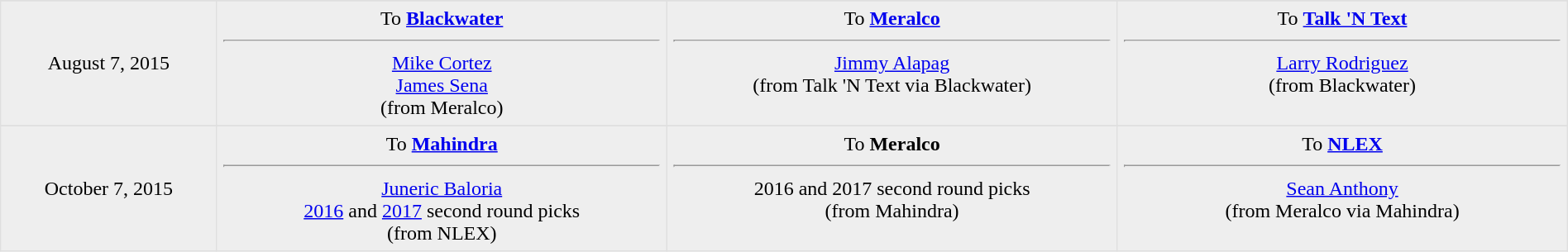<table border=1 style="border-collapse:collapse; text-align: center; width: 100%" bordercolor="#DFDFDF"  cellpadding="5">
<tr>
</tr>
<tr bgcolor="eeeeee">
<td style="width:12%">August 7, 2015</td>
<td style="width:25%" valign="top">To <strong><a href='#'>Blackwater</a></strong><hr><a href='#'>Mike Cortez</a><br><a href='#'>James Sena</a><br>(from Meralco)</td>
<td style="width:25%" valign="top">To <strong><a href='#'>Meralco</a></strong><hr><a href='#'>Jimmy Alapag</a><br>(from Talk 'N Text via Blackwater)</td>
<td style="width:25%" valign="top">To <strong><a href='#'>Talk 'N Text</a></strong><hr><a href='#'>Larry Rodriguez</a><br> (from Blackwater)</td>
</tr>
<tr>
</tr>
<tr bgcolor="eeeeee">
<td style="width:12%">October 7, 2015</td>
<td style="width:25%" valign="top">To <strong><a href='#'>Mahindra</a></strong><hr><a href='#'>Juneric Baloria</a><br><a href='#'>2016</a> and <a href='#'>2017</a> second round picks<br>(from NLEX)</td>
<td style="width:25%" valign="top">To <strong>Meralco</strong><hr> 2016 and 2017 second round picks <br>(from Mahindra)</td>
<td style="width:25%" valign="top">To <strong><a href='#'>NLEX</a></strong><hr><a href='#'>Sean Anthony</a><br>(from Meralco via Mahindra)</td>
</tr>
</table>
